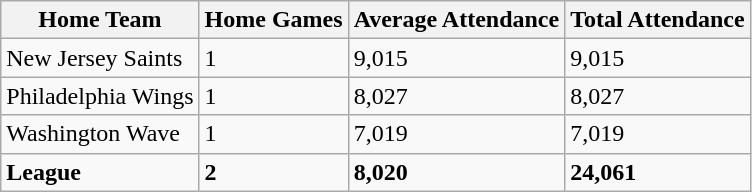<table class="wikitable sortable">
<tr>
<th>Home Team</th>
<th>Home Games</th>
<th>Average Attendance</th>
<th>Total Attendance</th>
</tr>
<tr>
<td>New Jersey Saints</td>
<td>1</td>
<td>9,015</td>
<td>9,015</td>
</tr>
<tr>
<td>Philadelphia Wings</td>
<td>1</td>
<td>8,027</td>
<td>8,027</td>
</tr>
<tr>
<td>Washington Wave</td>
<td>1</td>
<td>7,019</td>
<td>7,019</td>
</tr>
<tr class="sortbottom">
<td><strong>League</strong></td>
<td><strong>2</strong></td>
<td><strong>8,020</strong></td>
<td><strong>24,061</strong></td>
</tr>
</table>
